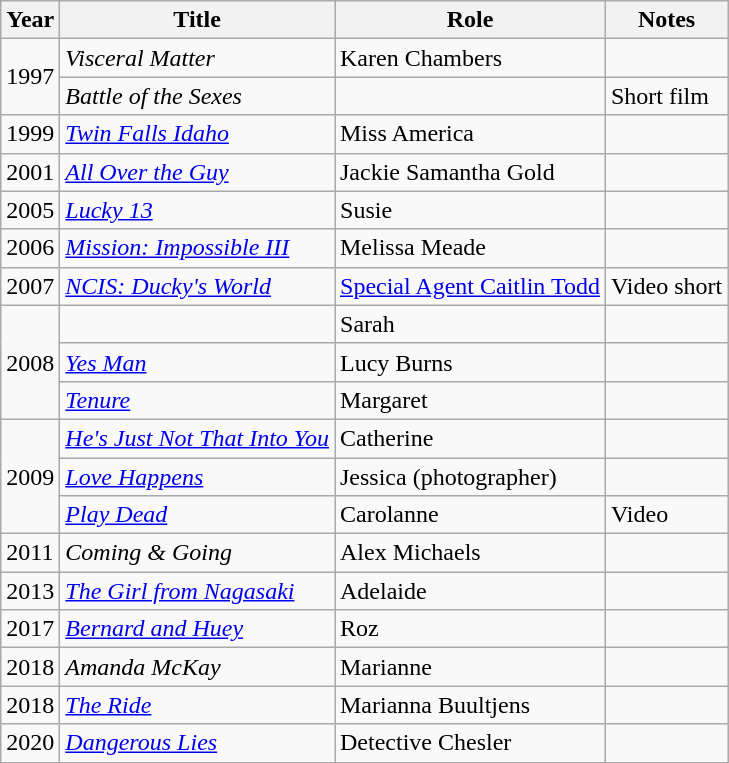<table class="wikitable sortable">
<tr>
<th>Year</th>
<th>Title</th>
<th>Role</th>
<th class="unsortable">Notes</th>
</tr>
<tr>
<td rowspan=2>1997</td>
<td><em>Visceral Matter</em></td>
<td>Karen Chambers</td>
<td></td>
</tr>
<tr>
<td><em>Battle of the Sexes</em></td>
<td></td>
<td>Short film</td>
</tr>
<tr>
<td>1999</td>
<td><em><a href='#'>Twin Falls Idaho</a></em></td>
<td>Miss America</td>
<td></td>
</tr>
<tr>
<td>2001</td>
<td><em><a href='#'>All Over the Guy</a></em></td>
<td>Jackie Samantha Gold</td>
<td></td>
</tr>
<tr>
<td>2005</td>
<td><em><a href='#'>Lucky 13</a></em></td>
<td>Susie</td>
<td></td>
</tr>
<tr>
<td>2006</td>
<td><em><a href='#'>Mission: Impossible III</a></em></td>
<td>Melissa Meade</td>
<td></td>
</tr>
<tr>
<td>2007</td>
<td><em><a href='#'>NCIS: Ducky's World</a></em></td>
<td><a href='#'>Special Agent Caitlin Todd</a></td>
<td>Video short</td>
</tr>
<tr>
<td rowspan=3>2008</td>
<td><em></em></td>
<td>Sarah</td>
<td></td>
</tr>
<tr>
<td><em><a href='#'>Yes Man</a></em></td>
<td>Lucy Burns</td>
<td></td>
</tr>
<tr>
<td><em><a href='#'>Tenure</a></em></td>
<td>Margaret</td>
<td></td>
</tr>
<tr>
<td rowspan=3>2009</td>
<td><em><a href='#'>He's Just Not That Into You</a></em></td>
<td>Catherine</td>
<td></td>
</tr>
<tr>
<td><em><a href='#'>Love Happens</a></em></td>
<td>Jessica (photographer)</td>
<td></td>
</tr>
<tr>
<td><em><a href='#'>Play Dead</a></em></td>
<td>Carolanne</td>
<td>Video</td>
</tr>
<tr>
<td>2011</td>
<td><em>Coming & Going</em></td>
<td>Alex Michaels</td>
<td></td>
</tr>
<tr>
<td>2013</td>
<td><em><a href='#'>The Girl from Nagasaki</a></em></td>
<td>Adelaide</td>
<td></td>
</tr>
<tr>
<td>2017</td>
<td><em><a href='#'>Bernard and Huey</a></em></td>
<td>Roz</td>
<td></td>
</tr>
<tr>
<td>2018</td>
<td><em>Amanda McKay</em></td>
<td>Marianne</td>
<td></td>
</tr>
<tr>
<td>2018</td>
<td><a href='#'><em>The Ride</em></a></td>
<td>Marianna Buultjens</td>
<td></td>
</tr>
<tr>
<td>2020</td>
<td><em><a href='#'>Dangerous Lies</a></em></td>
<td>Detective Chesler</td>
<td></td>
</tr>
</table>
